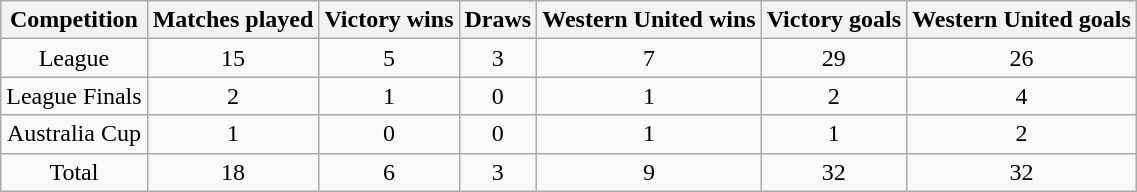<table class="wikitable" style="text-align: center;">
<tr>
<th>Competition</th>
<th>Matches played</th>
<th>Victory wins</th>
<th>Draws</th>
<th>Western United wins</th>
<th>Victory goals</th>
<th>Western United goals</th>
</tr>
<tr>
<td>League</td>
<td>15</td>
<td>5</td>
<td>3</td>
<td>7</td>
<td>29</td>
<td>26</td>
</tr>
<tr>
<td>League Finals</td>
<td>2</td>
<td>1</td>
<td>0</td>
<td>1</td>
<td>2</td>
<td>4</td>
</tr>
<tr>
<td>Australia Cup</td>
<td>1</td>
<td>0</td>
<td>0</td>
<td>1</td>
<td>1</td>
<td>2</td>
</tr>
<tr>
<td>Total</td>
<td>18</td>
<td>6</td>
<td>3</td>
<td>9</td>
<td>32</td>
<td>32</td>
</tr>
</table>
